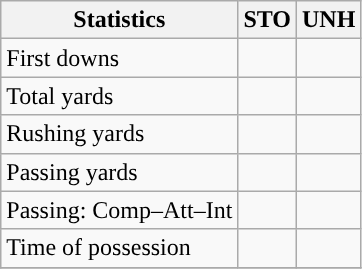<table class="wikitable" style="float: left;">
<tr>
<th>Statistics</th>
<th>STO</th>
<th>UNH</th>
</tr>
<tr>
<td>First downs</td>
<td></td>
<td></td>
</tr>
<tr>
<td>Total yards</td>
<td></td>
<td></td>
</tr>
<tr>
<td>Rushing yards</td>
<td></td>
<td></td>
</tr>
<tr>
<td>Passing yards</td>
<td></td>
<td></td>
</tr>
<tr>
<td>Passing: Comp–Att–Int</td>
<td></td>
<td></td>
</tr>
<tr>
<td>Time of possession</td>
<td></td>
<td></td>
</tr>
<tr>
</tr>
</table>
